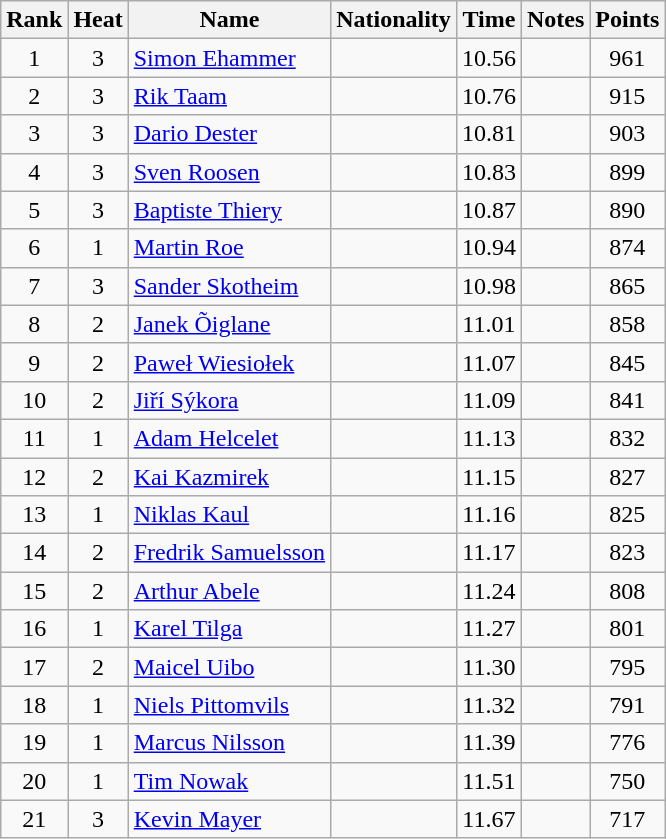<table class="wikitable sortable" style="text-align:center">
<tr>
<th>Rank</th>
<th>Heat</th>
<th>Name</th>
<th>Nationality</th>
<th>Time</th>
<th>Notes</th>
<th>Points</th>
</tr>
<tr>
<td>1</td>
<td>3</td>
<td align=left><a href='#'>Simon Ehammer</a></td>
<td align=left></td>
<td>10.56</td>
<td></td>
<td>961</td>
</tr>
<tr>
<td>2</td>
<td>3</td>
<td align=left><a href='#'>Rik Taam</a></td>
<td align=left></td>
<td>10.76</td>
<td></td>
<td>915</td>
</tr>
<tr>
<td>3</td>
<td>3</td>
<td align=left><a href='#'>Dario Dester</a></td>
<td align=left></td>
<td>10.81</td>
<td></td>
<td>903</td>
</tr>
<tr>
<td>4</td>
<td>3</td>
<td align=left><a href='#'>Sven Roosen</a></td>
<td align=left></td>
<td>10.83</td>
<td></td>
<td>899</td>
</tr>
<tr>
<td>5</td>
<td>3</td>
<td align=left><a href='#'>Baptiste Thiery</a></td>
<td align=left></td>
<td>10.87</td>
<td></td>
<td>890</td>
</tr>
<tr>
<td>6</td>
<td>1</td>
<td align=left><a href='#'>Martin Roe</a></td>
<td align=left></td>
<td>10.94</td>
<td></td>
<td>874</td>
</tr>
<tr>
<td>7</td>
<td>3</td>
<td align=left><a href='#'>Sander Skotheim</a></td>
<td align=left></td>
<td>10.98</td>
<td></td>
<td>865</td>
</tr>
<tr>
<td>8</td>
<td>2</td>
<td align=left><a href='#'>Janek Õiglane</a></td>
<td align=left></td>
<td>11.01</td>
<td></td>
<td>858</td>
</tr>
<tr>
<td>9</td>
<td>2</td>
<td align=left><a href='#'>Paweł Wiesiołek</a></td>
<td align=left></td>
<td>11.07</td>
<td></td>
<td>845</td>
</tr>
<tr>
<td>10</td>
<td>2</td>
<td align=left><a href='#'>Jiří Sýkora</a></td>
<td align=left></td>
<td>11.09</td>
<td></td>
<td>841</td>
</tr>
<tr>
<td>11</td>
<td>1</td>
<td align=left><a href='#'>Adam Helcelet</a></td>
<td align=left></td>
<td>11.13</td>
<td></td>
<td>832</td>
</tr>
<tr>
<td>12</td>
<td>2</td>
<td align=left><a href='#'>Kai Kazmirek</a></td>
<td align=left></td>
<td>11.15</td>
<td></td>
<td>827</td>
</tr>
<tr>
<td>13</td>
<td>1</td>
<td align=left><a href='#'>Niklas Kaul</a></td>
<td align=left></td>
<td>11.16</td>
<td></td>
<td>825</td>
</tr>
<tr>
<td>14</td>
<td>2</td>
<td align=left><a href='#'>Fredrik Samuelsson</a></td>
<td align=left></td>
<td>11.17</td>
<td></td>
<td>823</td>
</tr>
<tr>
<td>15</td>
<td>2</td>
<td align=left><a href='#'>Arthur Abele</a></td>
<td align=left></td>
<td>11.24</td>
<td></td>
<td>808</td>
</tr>
<tr>
<td>16</td>
<td>1</td>
<td align=left><a href='#'>Karel Tilga</a></td>
<td align=left></td>
<td>11.27</td>
<td></td>
<td>801</td>
</tr>
<tr>
<td>17</td>
<td>2</td>
<td align=left><a href='#'>Maicel Uibo</a></td>
<td align=left></td>
<td>11.30</td>
<td></td>
<td>795</td>
</tr>
<tr>
<td>18</td>
<td>1</td>
<td align=left><a href='#'>Niels Pittomvils</a></td>
<td align=left></td>
<td>11.32</td>
<td></td>
<td>791</td>
</tr>
<tr>
<td>19</td>
<td>1</td>
<td align=left><a href='#'>Marcus Nilsson</a></td>
<td align=left></td>
<td>11.39</td>
<td></td>
<td>776</td>
</tr>
<tr>
<td>20</td>
<td>1</td>
<td align=left><a href='#'>Tim Nowak</a></td>
<td align=left></td>
<td>11.51</td>
<td></td>
<td>750</td>
</tr>
<tr>
<td>21</td>
<td>3</td>
<td align=left><a href='#'>Kevin Mayer</a></td>
<td align=left></td>
<td>11.67</td>
<td></td>
<td>717</td>
</tr>
</table>
